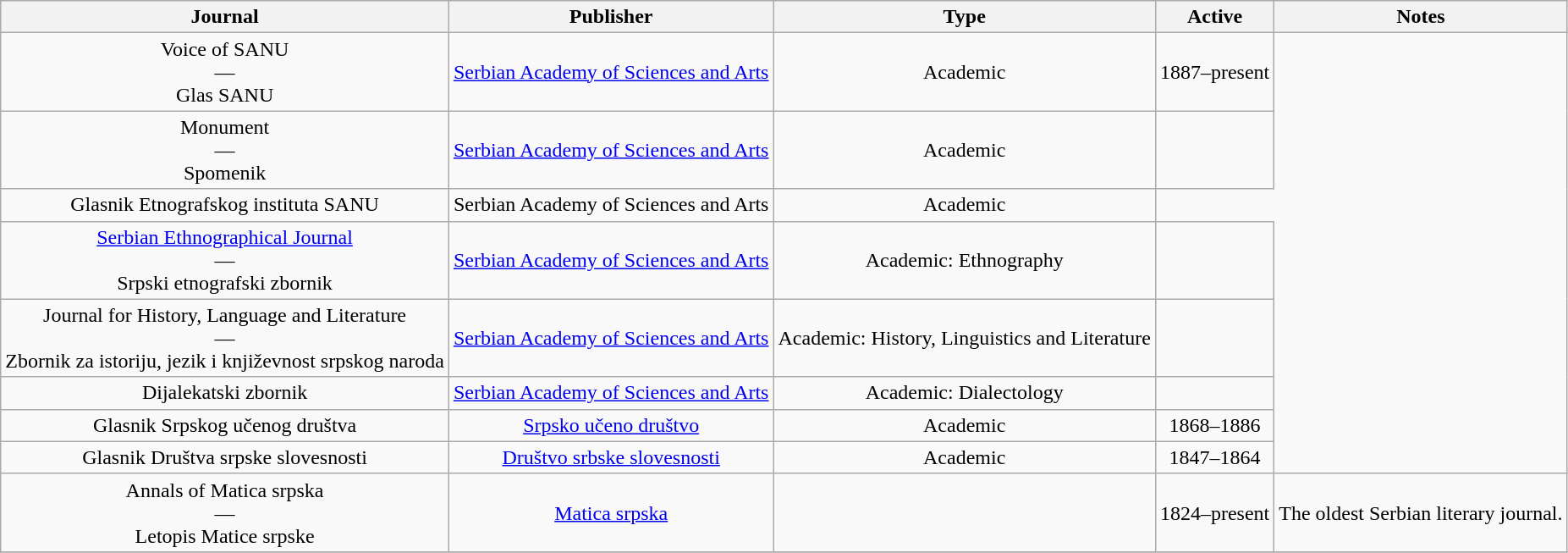<table class="wikitable sortable" style="text-align:center">
<tr>
<th>Journal</th>
<th>Publisher</th>
<th>Type</th>
<th>Active</th>
<th>Notes</th>
</tr>
<tr>
<td>Voice of SANU <br>—<br> Glas SANU <br> </td>
<td><a href='#'>Serbian Academy of Sciences and Arts</a></td>
<td>Academic</td>
<td>1887–present</td>
</tr>
<tr>
<td>Monument <br>—<br> Spomenik <br> </td>
<td><a href='#'>Serbian Academy of Sciences and Arts</a></td>
<td>Academic</td>
<td></td>
</tr>
<tr>
<td>Glasnik Etnografskog instituta SANU</td>
<td>Serbian Academy of Sciences and Arts</td>
<td>Academic</td>
</tr>
<tr>
<td><a href='#'>Serbian Ethnographical Journal</a> <br>—<br> Srpski etnografski zbornik <br> </td>
<td><a href='#'>Serbian Academy of Sciences and Arts</a></td>
<td>Academic: Ethnography</td>
<td></td>
</tr>
<tr>
<td>Journal for History, Language and Literature <br>—<br> Zbornik za istoriju, jezik i književnost srpskog naroda <br> </td>
<td><a href='#'>Serbian Academy of Sciences and Arts</a></td>
<td>Academic: History, Linguistics and Literature</td>
<td></td>
</tr>
<tr>
<td>Dijalekatski zbornik <br> </td>
<td><a href='#'>Serbian Academy of Sciences and Arts</a></td>
<td>Academic: Dialectology</td>
<td></td>
</tr>
<tr>
<td>Glasnik Srpskog učenog društva <br> </td>
<td><a href='#'>Srpsko učeno društvo</a></td>
<td>Academic</td>
<td>1868–1886</td>
</tr>
<tr>
<td>Glasnik Društva srpske slovesnosti<br> </td>
<td><a href='#'>Društvo srbske slovesnosti</a></td>
<td>Academic</td>
<td>1847–1864</td>
</tr>
<tr>
<td>Annals of Matica srpska <br>—<br> Letopis Matice srpske<br> </td>
<td><a href='#'>Matica srpska</a></td>
<td></td>
<td>1824–present</td>
<td>The oldest Serbian literary journal.</td>
</tr>
<tr>
</tr>
</table>
